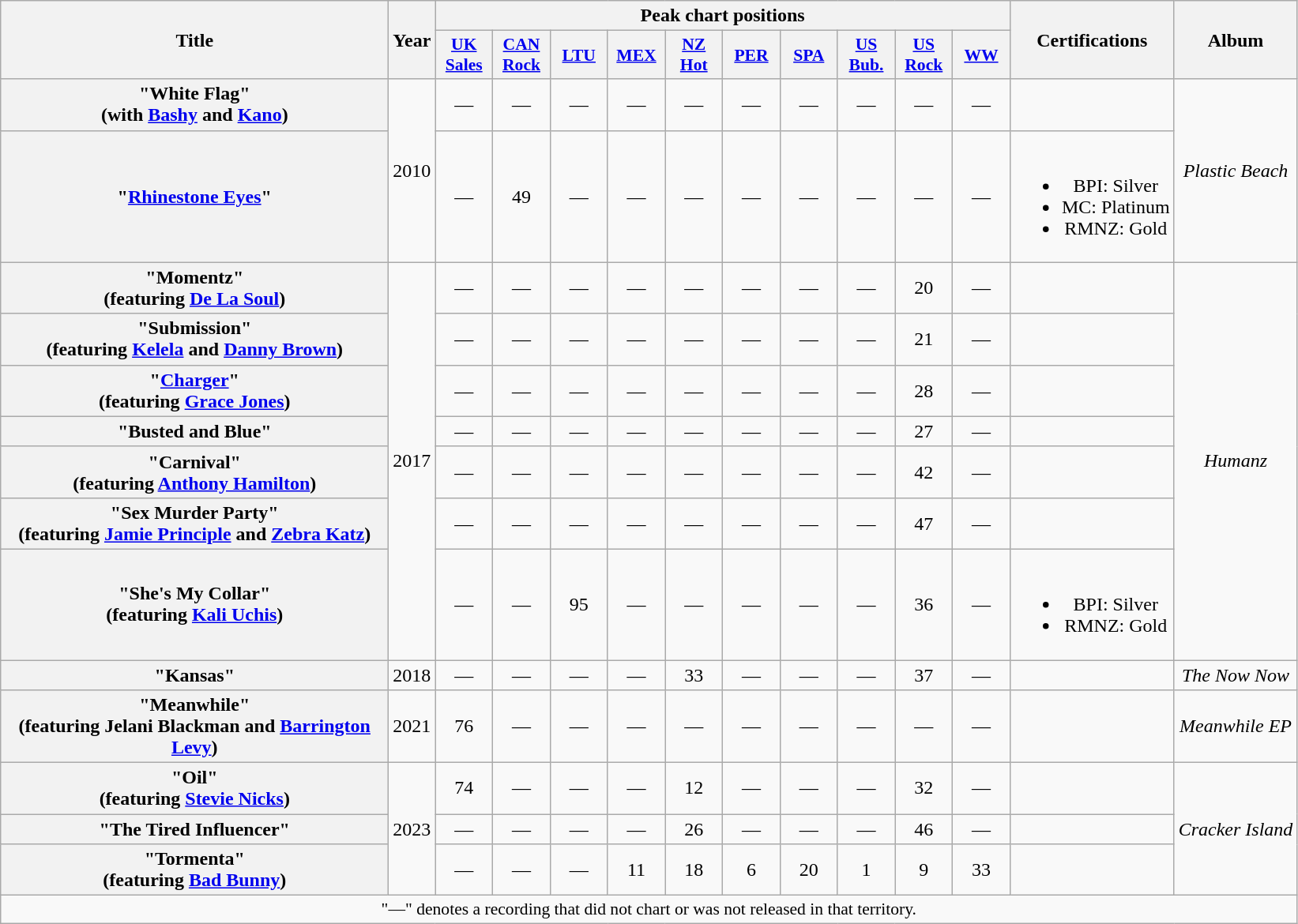<table class="wikitable plainrowheaders" style="text-align:center;">
<tr>
<th scope="col" rowspan="2" style="width:20em;">Title</th>
<th scope="col" rowspan="2">Year</th>
<th colspan="10">Peak chart positions</th>
<th rowspan="2">Certifications</th>
<th scope="col" rowspan="2">Album</th>
</tr>
<tr>
<th scope="col" style="width:2.9em;font-size:90%;"><a href='#'>UK<br>Sales</a><br></th>
<th scope="col" style="width:2.9em;font-size:90%;"><a href='#'>CAN<br>Rock</a><br></th>
<th scope="col" style="width:2.9em;font-size:90%;"><a href='#'>LTU</a><br></th>
<th scope="col" style="width:2.9em;font-size:90%;"><a href='#'>MEX</a><br></th>
<th scope="col" style="width:2.9em;font-size:90%;"><a href='#'>NZ<br>Hot</a><br></th>
<th scope="col" style="width:2.9em;font-size:90%;"><a href='#'>PER</a><br></th>
<th scope="col" style="width:2.9em;font-size:90%;"><a href='#'>SPA</a><br></th>
<th scope="col" style="width:2.9em;font-size:90%;"><a href='#'>US<br>Bub.</a><br></th>
<th scope="col" style="width:2.9em;font-size:90%;"><a href='#'>US<br>Rock</a><br></th>
<th scope="col" style="width:2.9em;font-size:90%;"><a href='#'>WW</a><br></th>
</tr>
<tr>
<th scope="row">"White Flag"<br><span>(with <a href='#'>Bashy</a> and <a href='#'>Kano</a>)</span></th>
<td rowspan="2">2010</td>
<td>—</td>
<td>—</td>
<td>—</td>
<td>—</td>
<td>—</td>
<td>—</td>
<td>—</td>
<td>—</td>
<td>—</td>
<td>—</td>
<td></td>
<td rowspan="2"><em>Plastic Beach</em></td>
</tr>
<tr>
<th scope="row">"<a href='#'>Rhinestone Eyes</a>"</th>
<td>—</td>
<td>49</td>
<td>—</td>
<td>—</td>
<td>—</td>
<td>—</td>
<td>—</td>
<td>—</td>
<td>—</td>
<td>—</td>
<td><br><ul><li>BPI: Silver</li><li>MC: Platinum</li><li>RMNZ: Gold</li></ul></td>
</tr>
<tr>
<th scope="row">"Momentz"<br><span>(featuring <a href='#'>De La Soul</a>)</span></th>
<td rowspan="7">2017</td>
<td>—</td>
<td>—</td>
<td>—</td>
<td>—</td>
<td>—</td>
<td>—</td>
<td>—</td>
<td>—</td>
<td>20</td>
<td>—</td>
<td></td>
<td rowspan="7"><em>Humanz</em></td>
</tr>
<tr>
<th scope="row">"Submission"<br><span>(featuring <a href='#'>Kelela</a> and <a href='#'>Danny Brown</a>)</span></th>
<td>—</td>
<td>—</td>
<td>—</td>
<td>—</td>
<td>—</td>
<td>—</td>
<td>—</td>
<td>—</td>
<td>21</td>
<td>—</td>
<td></td>
</tr>
<tr>
<th scope="row">"<a href='#'>Charger</a>"<br><span>(featuring <a href='#'>Grace Jones</a>)</span></th>
<td>—</td>
<td>—</td>
<td>—</td>
<td>—</td>
<td>—</td>
<td>—</td>
<td>—</td>
<td>—</td>
<td>28</td>
<td>—</td>
<td></td>
</tr>
<tr>
<th scope="row">"Busted and Blue"</th>
<td>—</td>
<td>—</td>
<td>—</td>
<td>—</td>
<td>—</td>
<td>—</td>
<td>—</td>
<td>—</td>
<td>27</td>
<td>—</td>
<td></td>
</tr>
<tr>
<th scope="row">"Carnival"<br><span>(featuring <a href='#'>Anthony Hamilton</a>)</span></th>
<td>—</td>
<td>—</td>
<td>—</td>
<td>—</td>
<td>—</td>
<td>—</td>
<td>—</td>
<td>—</td>
<td>42</td>
<td>—</td>
<td></td>
</tr>
<tr>
<th scope="row">"Sex Murder Party"<br><span>(featuring <a href='#'>Jamie Principle</a> and <a href='#'>Zebra Katz</a>)</span></th>
<td>—</td>
<td>—</td>
<td>—</td>
<td>—</td>
<td>—</td>
<td>—</td>
<td>—</td>
<td>—</td>
<td>47</td>
<td>—</td>
<td></td>
</tr>
<tr>
<th scope="row">"She's My Collar"<br><span>(featuring <a href='#'>Kali Uchis</a>)</span></th>
<td>—</td>
<td>—</td>
<td>95</td>
<td>—</td>
<td>—</td>
<td>—</td>
<td>—</td>
<td>—</td>
<td>36</td>
<td>—</td>
<td><br><ul><li>BPI: Silver</li><li>RMNZ: Gold</li></ul></td>
</tr>
<tr>
<th scope="row">"Kansas"</th>
<td>2018</td>
<td>—</td>
<td>—</td>
<td>—</td>
<td>—</td>
<td>33</td>
<td>—</td>
<td>—</td>
<td>—</td>
<td>37</td>
<td>—</td>
<td></td>
<td><em>The Now Now</em></td>
</tr>
<tr>
<th scope="row">"Meanwhile"<br><span>(featuring Jelani Blackman and <a href='#'>Barrington Levy</a>)</span></th>
<td>2021</td>
<td>76</td>
<td>—</td>
<td>—</td>
<td>—</td>
<td>—</td>
<td>—</td>
<td>—</td>
<td>—</td>
<td>—</td>
<td>—</td>
<td></td>
<td><em>Meanwhile EP</em></td>
</tr>
<tr>
<th scope="row">"Oil"<br><span>(featuring <a href='#'>Stevie Nicks</a>)</span></th>
<td rowspan="3">2023</td>
<td>74</td>
<td>—</td>
<td>—</td>
<td>—</td>
<td>12</td>
<td>—</td>
<td>—</td>
<td>—</td>
<td>32</td>
<td>—</td>
<td></td>
<td rowspan="3"><em>Cracker Island</em></td>
</tr>
<tr>
<th scope="row">"The Tired Influencer"</th>
<td>—</td>
<td>—</td>
<td>—</td>
<td>—</td>
<td>26</td>
<td>—</td>
<td>—</td>
<td>—</td>
<td>46</td>
<td>—</td>
<td></td>
</tr>
<tr>
<th scope="row">"Tormenta"<br><span>(featuring <a href='#'>Bad Bunny</a>)</span></th>
<td>—</td>
<td>—</td>
<td>—</td>
<td>11</td>
<td>18</td>
<td>6</td>
<td>20</td>
<td>1</td>
<td>9</td>
<td>33</td>
<td></td>
</tr>
<tr>
<td colspan="14" style="font-size:90%">"—" denotes a recording that did not chart or was not released in that territory.</td>
</tr>
</table>
